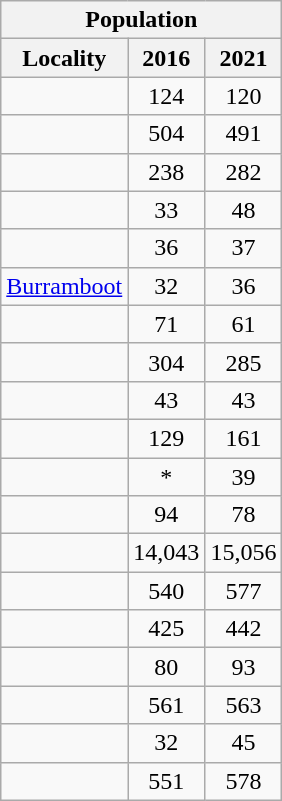<table class="wikitable" style="text-align:center;">
<tr>
<th colspan="3" style="text-align:center;  font-weight:bold">Population</th>
</tr>
<tr>
<th style="text-align:center; background:  font-weight:bold">Locality</th>
<th style="text-align:center; background:  font-weight:bold"><strong>2016</strong></th>
<th style="text-align:center; background:  font-weight:bold"><strong>2021</strong></th>
</tr>
<tr>
<td></td>
<td>124</td>
<td>120</td>
</tr>
<tr>
<td></td>
<td>504</td>
<td>491</td>
</tr>
<tr>
<td></td>
<td>238</td>
<td>282</td>
</tr>
<tr>
<td></td>
<td>33</td>
<td>48</td>
</tr>
<tr>
<td></td>
<td>36</td>
<td>37</td>
</tr>
<tr>
<td><a href='#'>Burramboot</a></td>
<td>32</td>
<td>36</td>
</tr>
<tr>
<td></td>
<td>71</td>
<td>61</td>
</tr>
<tr>
<td></td>
<td>304</td>
<td>285</td>
</tr>
<tr>
<td></td>
<td>43</td>
<td>43</td>
</tr>
<tr>
<td></td>
<td>129</td>
<td>161</td>
</tr>
<tr>
<td></td>
<td>*</td>
<td>39</td>
</tr>
<tr>
<td></td>
<td>94</td>
<td>78</td>
</tr>
<tr>
<td></td>
<td>14,043</td>
<td>15,056</td>
</tr>
<tr>
<td></td>
<td>540</td>
<td>577</td>
</tr>
<tr>
<td></td>
<td>425</td>
<td>442</td>
</tr>
<tr>
<td></td>
<td>80</td>
<td>93</td>
</tr>
<tr>
<td></td>
<td>561</td>
<td>563</td>
</tr>
<tr>
<td></td>
<td>32</td>
<td>45</td>
</tr>
<tr>
<td></td>
<td>551</td>
<td>578</td>
</tr>
</table>
